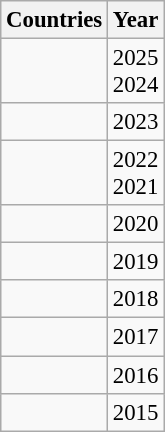<table class="wikitable sortable" style="font-size:95%;">
<tr>
<th>Countries</th>
<th>Year</th>
</tr>
<tr>
<td></td>
<td>2025<br>2024</td>
</tr>
<tr>
<td></td>
<td>2023</td>
</tr>
<tr>
<td></td>
<td>2022<br>2021</td>
</tr>
<tr>
<td></td>
<td>2020</td>
</tr>
<tr>
<td></td>
<td>2019</td>
</tr>
<tr>
<td></td>
<td>2018</td>
</tr>
<tr>
<td></td>
<td>2017</td>
</tr>
<tr>
<td></td>
<td>2016</td>
</tr>
<tr>
<td></td>
<td>2015</td>
</tr>
</table>
